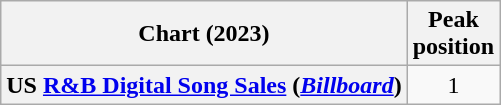<table class="wikitable sortable plainrowheaders" style="text-align:center">
<tr>
<th>Chart (2023)</th>
<th>Peak<br>position</th>
</tr>
<tr>
<th scope="row">US <a href='#'>R&B Digital Song Sales</a> (<em><a href='#'>Billboard</a></em>)</th>
<td style="text-align:center;">1</td>
</tr>
</table>
